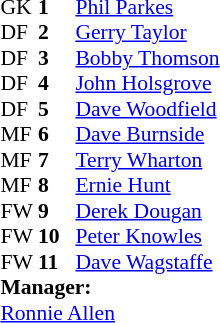<table style="font-size:90%; margin:0.2em auto;" cellspacing="0" cellpadding="0">
<tr>
<th width="25"></th>
<th width="25"></th>
</tr>
<tr>
<td>GK</td>
<td><strong> 1</strong></td>
<td> <a href='#'>Phil Parkes</a></td>
</tr>
<tr>
<td>DF</td>
<td><strong>2 </strong></td>
<td> <a href='#'>Gerry Taylor</a></td>
</tr>
<tr>
<td>DF</td>
<td><strong>3</strong></td>
<td> <a href='#'>Bobby Thomson</a></td>
</tr>
<tr>
<td>DF</td>
<td><strong>4</strong></td>
<td> <a href='#'>John Holsgrove</a></td>
</tr>
<tr>
<td>DF</td>
<td><strong>5</strong></td>
<td> <a href='#'>Dave Woodfield</a></td>
</tr>
<tr>
<td>MF</td>
<td><strong>6</strong></td>
<td> <a href='#'>Dave Burnside</a></td>
</tr>
<tr>
<td>MF</td>
<td><strong>7</strong></td>
<td> <a href='#'>Terry Wharton</a></td>
</tr>
<tr>
<td>MF</td>
<td><strong>8</strong></td>
<td> <a href='#'>Ernie Hunt</a></td>
</tr>
<tr>
<td>FW</td>
<td><strong>9</strong></td>
<td> <a href='#'>Derek Dougan</a></td>
</tr>
<tr>
<td>FW</td>
<td><strong>10</strong></td>
<td> <a href='#'>Peter Knowles</a></td>
</tr>
<tr>
<td>FW</td>
<td><strong>11</strong></td>
<td> <a href='#'>Dave Wagstaffe</a></td>
</tr>
<tr>
<td colspan=3><strong>Manager:</strong></td>
</tr>
<tr>
<td colspan=4> <a href='#'>Ronnie Allen</a></td>
</tr>
</table>
